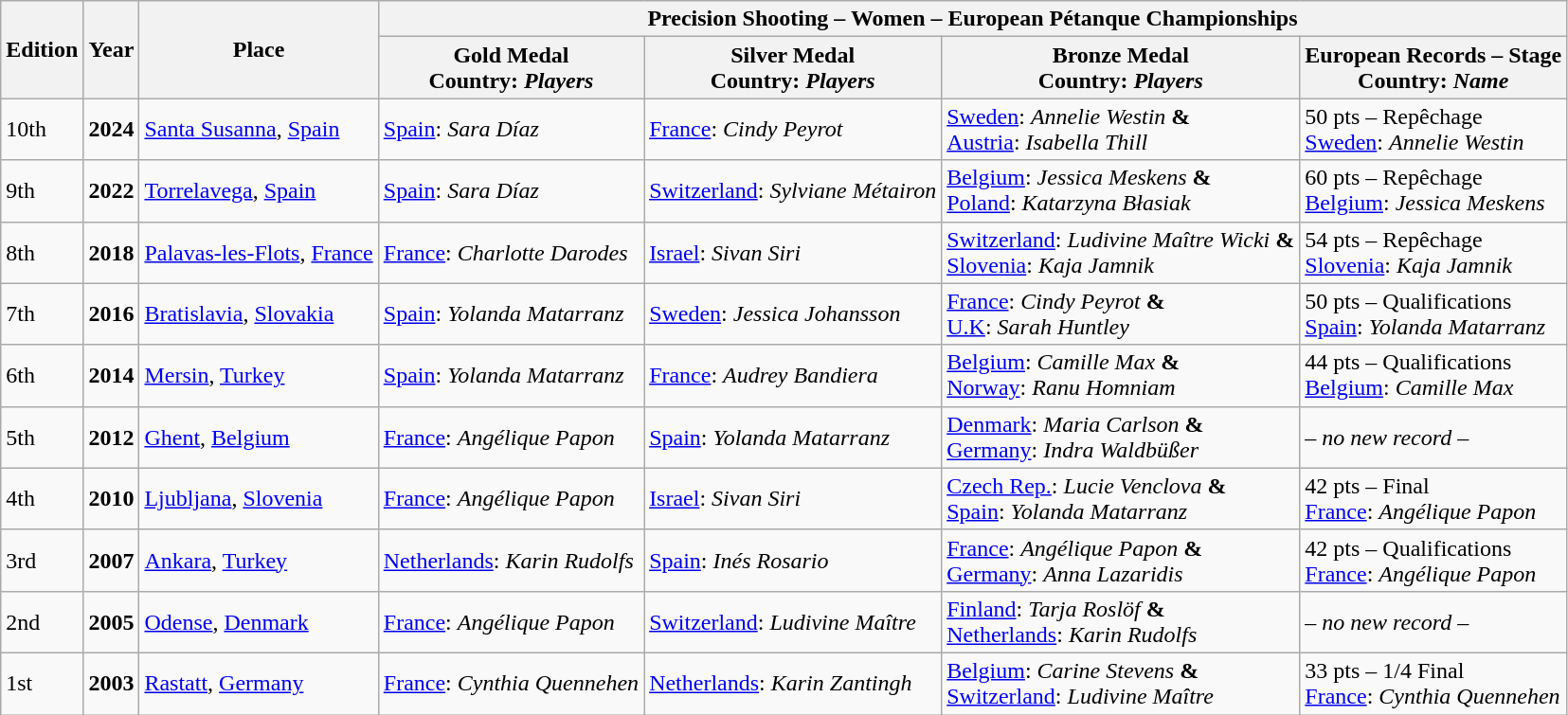<table class="wikitable">
<tr>
<th rowspan="2">Edition</th>
<th rowspan="2">Year</th>
<th rowspan="2">Place</th>
<th colspan="4">Precision Shooting – Women – European Pétanque Championships</th>
</tr>
<tr>
<th> Gold Medal<br>Country: <em>Players</em></th>
<th> Silver Medal<br>Country: <em>Players</em></th>
<th> Bronze Medal<br>Country: <em>Players</em></th>
<th>European Records – Stage<br>Country: <em>Name</em></th>
</tr>
<tr>
<td>10th</td>
<td><strong>2024</strong></td>
<td> <a href='#'>Santa Susanna</a>, <a href='#'>Spain</a></td>
<td> <a href='#'>Spain</a>: <em>Sara Díaz</em></td>
<td> <a href='#'>France</a>: <em>Cindy Peyrot</em></td>
<td> <a href='#'>Sweden</a>: <em>Annelie Westin</em> <strong>&</strong><br> <a href='#'>Austria</a>: <em>Isabella Thill</em></td>
<td>50 pts – Repêchage<br> <a href='#'>Sweden</a>: <em>Annelie Westin</em></td>
</tr>
<tr>
<td>9th</td>
<td><strong>2022</strong></td>
<td> <a href='#'>Torrelavega</a>, <a href='#'>Spain</a></td>
<td> <a href='#'>Spain</a>: <em>Sara Díaz</em></td>
<td> <a href='#'>Switzerland</a>: <em>Sylviane Métairon</em></td>
<td> <a href='#'>Belgium</a>: <em>Jessica Meskens</em> <strong>&</strong><br> <a href='#'>Poland</a>: <em>Katarzyna Błasiak</em></td>
<td>60 pts – Repêchage<br> <a href='#'>Belgium</a>: <em>Jessica Meskens</em></td>
</tr>
<tr>
<td>8th</td>
<td><strong>2018</strong></td>
<td> <a href='#'>Palavas-les-Flots</a>, <a href='#'>France</a></td>
<td> <a href='#'>France</a>: <em>Charlotte Darodes</em></td>
<td> <a href='#'>Israel</a>: <em>Sivan Siri</em></td>
<td> <a href='#'>Switzerland</a>: <em>Ludivine Maître Wicki</em> <strong>&</strong><br> <a href='#'>Slovenia</a>: <em>Kaja Jamnik</em></td>
<td>54 pts – Repêchage<br> <a href='#'>Slovenia</a>: <em>Kaja Jamnik</em></td>
</tr>
<tr>
<td>7th</td>
<td><strong>2016</strong></td>
<td> <a href='#'>Bratislavia</a>, <a href='#'>Slovakia</a></td>
<td> <a href='#'>Spain</a>: <em>Yolanda Matarranz</em></td>
<td> <a href='#'>Sweden</a>: <em>Jessica Johansson</em></td>
<td> <a href='#'>France</a>: <em>Cindy Peyrot </em> <strong>&</strong><br> <a href='#'>U.K</a>: <em>Sarah Huntley</em></td>
<td>50 pts – Qualifications<br> <a href='#'>Spain</a>: <em>Yolanda Matarranz</em></td>
</tr>
<tr>
<td>6th</td>
<td><strong>2014</strong></td>
<td> <a href='#'>Mersin</a>, <a href='#'>Turkey</a></td>
<td> <a href='#'>Spain</a>: <em>Yolanda Matarranz</em></td>
<td> <a href='#'>France</a>: <em>Audrey Bandiera</em></td>
<td> <a href='#'>Belgium</a>: <em>Camille Max</em>   <strong>&</strong><br> <a href='#'>Norway</a>: <em>Ranu Homniam</em></td>
<td>44 pts – Qualifications<br> <a href='#'>Belgium</a>: <em>Camille Max</em></td>
</tr>
<tr>
<td>5th</td>
<td><strong>2012</strong></td>
<td> <a href='#'>Ghent</a>, <a href='#'>Belgium</a></td>
<td> <a href='#'>France</a>: <em>Angélique Papon</em></td>
<td> <a href='#'>Spain</a>: <em>Yolanda Matarranz</em></td>
<td> <a href='#'>Denmark</a>: <em>Maria Carlson</em>  <strong>&</strong><br> <a href='#'>Germany</a>: <em>Indra Waldbüßer</em></td>
<td><em>– no new record –</em></td>
</tr>
<tr>
<td>4th</td>
<td><strong>2010</strong></td>
<td> <a href='#'>Ljubljana</a>, <a href='#'>Slovenia</a></td>
<td> <a href='#'>France</a>: <em>Angélique Papon</em></td>
<td> <a href='#'>Israel</a>: <em>Sivan Siri</em></td>
<td> <a href='#'>Czech Rep.</a>: <em>Lucie Venclova</em> <strong>&</strong><br> <a href='#'>Spain</a>: <em>Yolanda Matarranz</em></td>
<td>42 pts – Final<br> <a href='#'>France</a>: <em>Angélique Papon</em></td>
</tr>
<tr>
<td>3rd</td>
<td><strong>2007</strong></td>
<td> <a href='#'>Ankara</a>, <a href='#'>Turkey</a></td>
<td> <a href='#'>Netherlands</a>: <em>Karin Rudolfs</em></td>
<td> <a href='#'>Spain</a>: <em>Inés Rosario</em></td>
<td> <a href='#'>France</a>: <em>Angélique Papon</em>  <strong>&</strong><br> <a href='#'>Germany</a>: <em>Anna Lazaridis</em></td>
<td>42 pts – Qualifications<br> <a href='#'>France</a>: <em>Angélique Papon</em></td>
</tr>
<tr>
<td>2nd</td>
<td><strong>2005</strong></td>
<td> <a href='#'>Odense</a>, <a href='#'>Denmark</a></td>
<td> <a href='#'>France</a>: <em>Angélique Papon</em></td>
<td> <a href='#'>Switzerland</a>: <em>Ludivine Maître</em></td>
<td> <a href='#'>Finland</a>: <em>Tarja Roslöf</em>  <strong>&</strong><br> <a href='#'>Netherlands</a>: <em>Karin Rudolfs</em></td>
<td><em>– no new record –</em></td>
</tr>
<tr>
<td>1st</td>
<td><strong>2003</strong></td>
<td> <a href='#'>Rastatt</a>, <a href='#'>Germany</a></td>
<td> <a href='#'>France</a>: <em>Cynthia Quennehen</em></td>
<td> <a href='#'>Netherlands</a>: <em>Karin Zantingh</em></td>
<td> <a href='#'>Belgium</a>: <em>Carine Stevens</em> <strong>&</strong><br> <a href='#'>Switzerland</a>: <em>Ludivine Maître</em></td>
<td>33 pts – 1/4 Final<br> <a href='#'>France</a>: <em>Cynthia Quennehen</em></td>
</tr>
</table>
